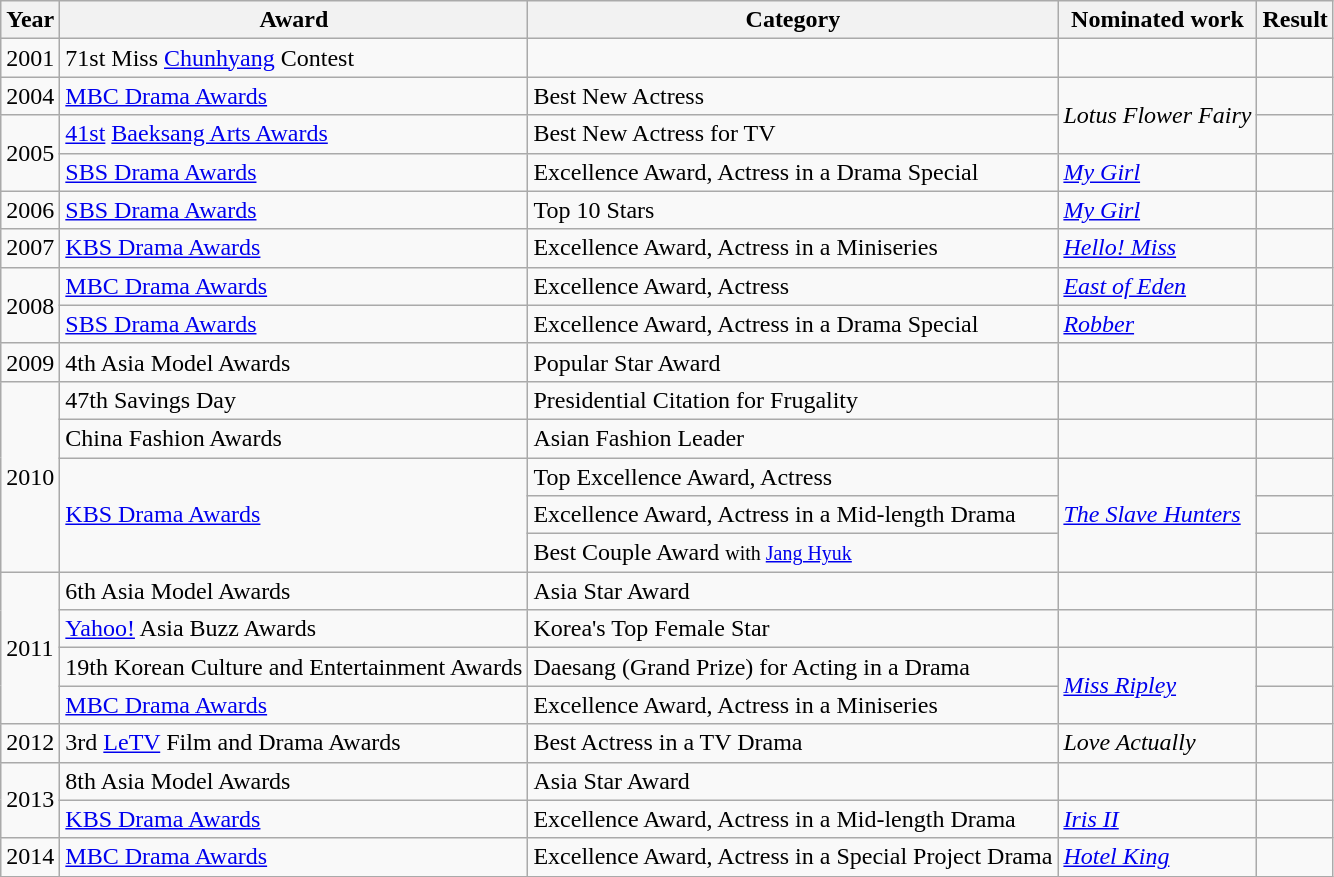<table class="wikitable">
<tr>
<th>Year</th>
<th>Award</th>
<th>Category</th>
<th>Nominated work</th>
<th>Result</th>
</tr>
<tr>
<td>2001</td>
<td>71st Miss <a href='#'>Chunhyang</a> Contest</td>
<td></td>
<td></td>
<td></td>
</tr>
<tr>
<td>2004</td>
<td><a href='#'>MBC Drama Awards</a></td>
<td>Best New Actress</td>
<td rowspan="2"><em>Lotus Flower Fairy</em></td>
<td></td>
</tr>
<tr>
<td rowspan="2">2005</td>
<td><a href='#'>41st</a> <a href='#'>Baeksang Arts Awards</a></td>
<td>Best New Actress for TV</td>
<td></td>
</tr>
<tr>
<td><a href='#'>SBS Drama Awards</a></td>
<td>Excellence Award, Actress in a Drama Special</td>
<td><em><a href='#'>My Girl</a></em></td>
<td></td>
</tr>
<tr>
<td>2006</td>
<td><a href='#'>SBS Drama Awards</a></td>
<td>Top 10 Stars</td>
<td><em><a href='#'>My Girl</a></em></td>
<td></td>
</tr>
<tr>
<td>2007</td>
<td><a href='#'>KBS Drama Awards</a></td>
<td>Excellence Award, Actress in a Miniseries</td>
<td><em><a href='#'>Hello! Miss</a></em></td>
<td></td>
</tr>
<tr>
<td rowspan=2>2008</td>
<td><a href='#'>MBC Drama Awards</a></td>
<td>Excellence Award, Actress</td>
<td><em><a href='#'>East of Eden</a></em></td>
<td></td>
</tr>
<tr>
<td><a href='#'>SBS Drama Awards</a></td>
<td>Excellence Award, Actress in a Drama Special</td>
<td><em><a href='#'>Robber</a></em></td>
<td></td>
</tr>
<tr>
<td>2009</td>
<td>4th Asia Model Awards</td>
<td>Popular Star Award</td>
<td></td>
<td></td>
</tr>
<tr>
<td rowspan="5">2010</td>
<td>47th Savings Day</td>
<td>Presidential Citation for Frugality</td>
<td></td>
<td></td>
</tr>
<tr>
<td>China Fashion Awards</td>
<td>Asian Fashion Leader</td>
<td></td>
<td></td>
</tr>
<tr>
<td rowspan="3"><a href='#'>KBS Drama Awards</a></td>
<td>Top Excellence Award, Actress</td>
<td rowspan="3"><em><a href='#'>The Slave Hunters</a></em></td>
<td></td>
</tr>
<tr>
<td>Excellence Award, Actress in a Mid-length Drama</td>
<td></td>
</tr>
<tr>
<td>Best Couple Award <small>with <a href='#'>Jang Hyuk</a></small></td>
<td></td>
</tr>
<tr>
<td rowspan="4">2011</td>
<td>6th Asia Model Awards</td>
<td>Asia Star Award</td>
<td></td>
<td></td>
</tr>
<tr>
<td><a href='#'>Yahoo!</a> Asia Buzz Awards</td>
<td>Korea's Top Female Star</td>
<td></td>
<td></td>
</tr>
<tr>
<td>19th Korean Culture and Entertainment Awards</td>
<td>Daesang (Grand Prize) for Acting in a Drama</td>
<td rowspan="2"><em><a href='#'>Miss Ripley</a></em></td>
<td></td>
</tr>
<tr>
<td><a href='#'>MBC Drama Awards</a></td>
<td>Excellence Award, Actress in a Miniseries</td>
<td></td>
</tr>
<tr>
<td>2012</td>
<td>3rd <a href='#'>LeTV</a> Film and Drama Awards</td>
<td>Best Actress in a TV Drama</td>
<td><em>Love Actually</em></td>
<td></td>
</tr>
<tr>
<td rowspan="2">2013</td>
<td>8th Asia Model  Awards</td>
<td>Asia Star Award</td>
<td></td>
<td></td>
</tr>
<tr>
<td><a href='#'>KBS Drama Awards</a></td>
<td>Excellence Award, Actress in a Mid-length Drama</td>
<td><em><a href='#'>Iris II</a></em></td>
<td></td>
</tr>
<tr>
<td>2014</td>
<td><a href='#'>MBC Drama Awards</a></td>
<td>Excellence Award, Actress in a Special Project Drama</td>
<td><em><a href='#'>Hotel King</a></em></td>
<td></td>
</tr>
</table>
